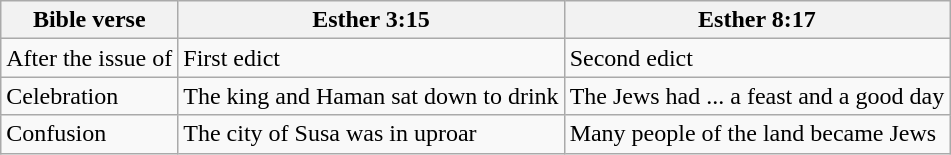<table class="wikitable">
<tr>
<th>Bible verse</th>
<th>Esther 3:15</th>
<th>Esther 8:17</th>
</tr>
<tr>
<td>After the issue of</td>
<td>First edict</td>
<td>Second edict</td>
</tr>
<tr>
<td>Celebration</td>
<td>The king and Haman sat down to drink</td>
<td>The Jews had ... a feast and a good day</td>
</tr>
<tr>
<td>Confusion</td>
<td>The city of Susa was in uproar</td>
<td>Many people of the land became Jews</td>
</tr>
</table>
